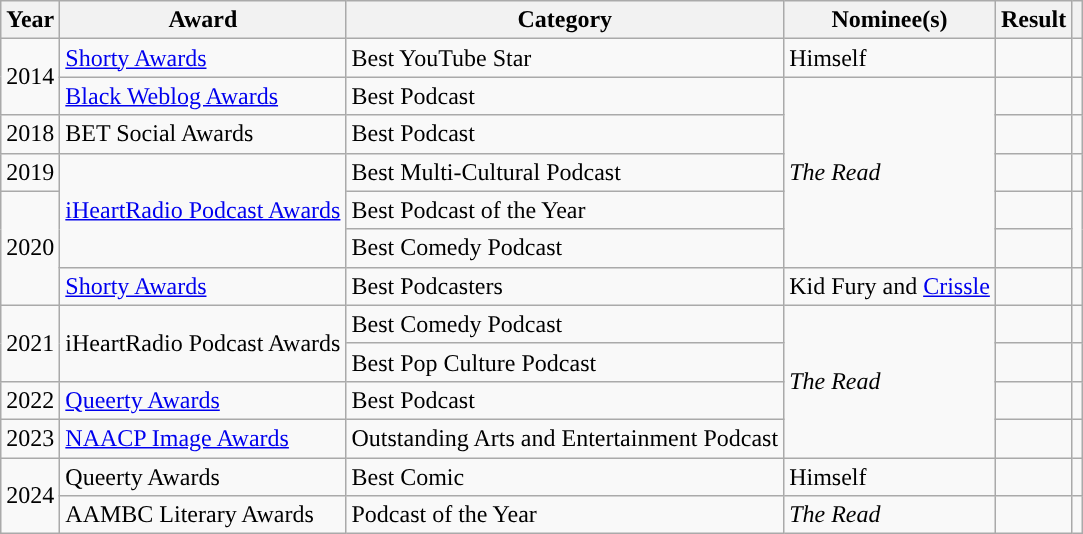<table class="wikitable sortable plainrowheaders">
<tr>
<th scope="col">Year</th>
<th scope="col">Award</th>
<th scope="col">Category</th>
<th scope="col">Nominee(s)</th>
<th scope="col">Result</th>
<th scope="col" class="unsortable"></th>
</tr>
<tr>
<td rowspan="2">2014</td>
<td><a href='#'>Shorty Awards</a></td>
<td>Best YouTube Star</td>
<td>Himself</td>
<td></td>
</tr>
<tr>
<td><a href='#'>Black Weblog Awards</a></td>
<td>Best Podcast</td>
<td rowspan="5"><em>The Read</em></td>
<td></td>
<td></td>
</tr>
<tr>
<td>2018</td>
<td>BET Social Awards</td>
<td>Best Podcast</td>
<td></td>
<td></td>
</tr>
<tr>
<td>2019</td>
<td rowspan="3"><a href='#'>iHeartRadio Podcast Awards</a></td>
<td>Best Multi-Cultural Podcast</td>
<td></td>
<td></td>
</tr>
<tr>
<td rowspan="3">2020</td>
<td>Best Podcast of the Year</td>
<td></td>
<td rowspan="2"></td>
</tr>
<tr>
<td>Best Comedy Podcast</td>
<td></td>
</tr>
<tr>
<td><a href='#'>Shorty Awards</a></td>
<td>Best Podcasters</td>
<td>Kid Fury and <a href='#'>Crissle</a></td>
<td></td>
<td></td>
</tr>
<tr>
<td rowspan="2">2021</td>
<td rowspan="2">iHeartRadio Podcast Awards</td>
<td>Best Comedy Podcast</td>
<td rowspan="4"><em>The Read</em></td>
<td></td>
<td></td>
</tr>
<tr>
<td>Best Pop Culture Podcast</td>
<td></td>
<td></td>
</tr>
<tr>
<td>2022</td>
<td><a href='#'>Queerty Awards</a></td>
<td>Best Podcast</td>
<td></td>
<td></td>
</tr>
<tr>
<td>2023</td>
<td><a href='#'>NAACP Image Awards</a></td>
<td>Outstanding Arts and Entertainment Podcast</td>
<td></td>
<td></td>
</tr>
<tr>
<td rowspan="2+">2024</td>
<td>Queerty Awards</td>
<td>Best Comic</td>
<td>Himself</td>
<td></td>
<td></td>
</tr>
<tr>
<td>AAMBC Literary Awards</td>
<td>Podcast of the Year</td>
<td><em>The Read</em></td>
<td></td>
<td></td>
</tr>
</table>
